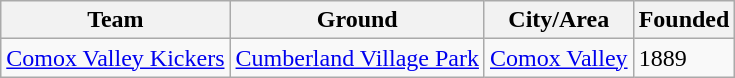<table class="wikitable">
<tr>
<th>Team</th>
<th>Ground</th>
<th>City/Area</th>
<th>Founded</th>
</tr>
<tr>
<td><a href='#'>Comox Valley Kickers</a></td>
<td><a href='#'>Cumberland Village Park</a></td>
<td><a href='#'>Comox Valley</a></td>
<td>1889</td>
</tr>
</table>
